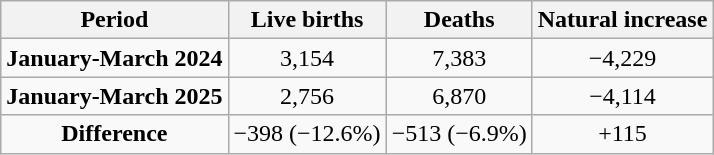<table class="wikitable" style="text-align:center;">
<tr>
<th>Period</th>
<th>Live births</th>
<th>Deaths</th>
<th>Natural increase</th>
</tr>
<tr>
<td><strong>January-March 2024</strong></td>
<td>3,154</td>
<td>7,383</td>
<td>−4,229</td>
</tr>
<tr>
<td><strong>January-March 2025</strong></td>
<td>2,756</td>
<td>6,870</td>
<td>−4,114</td>
</tr>
<tr>
<td><strong>Difference</strong></td>
<td> −398 (−12.6%)</td>
<td> −513 (−6.9%)</td>
<td> +115</td>
</tr>
</table>
